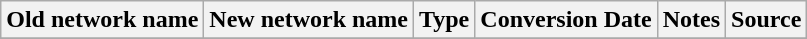<table class="wikitable">
<tr>
<th>Old network name</th>
<th>New network name</th>
<th>Type</th>
<th>Conversion Date</th>
<th>Notes</th>
<th>Source</th>
</tr>
<tr>
</tr>
</table>
